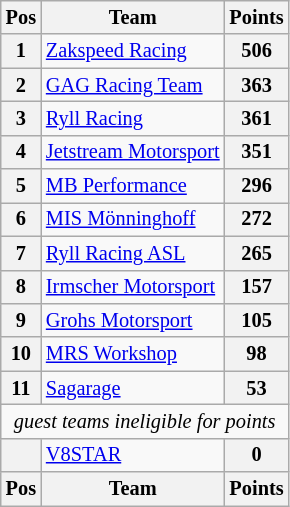<table class="wikitable" style="font-size:85%; text-align:center">
<tr style="background:#f9f9f9; vertical-align:top">
<th style="vertical-align:middle">Pos</th>
<th style="vertical-align:middle">Team</th>
<th style="vertical-align:middle">Points</th>
</tr>
<tr>
<th>1</th>
<td style="text-align:left"> <a href='#'>Zakspeed Racing</a></td>
<th>506</th>
</tr>
<tr>
<th>2</th>
<td style="text-align:left"> <a href='#'>GAG Racing Team</a></td>
<th>363</th>
</tr>
<tr>
<th>3</th>
<td style="text-align:left"> <a href='#'>Ryll Racing</a></td>
<th>361</th>
</tr>
<tr>
<th>4</th>
<td style="text-align:left"> <a href='#'>Jetstream Motorsport</a></td>
<th>351</th>
</tr>
<tr>
<th>5</th>
<td style="text-align:left"> <a href='#'>MB Performance</a></td>
<th>296</th>
</tr>
<tr>
<th>6</th>
<td style="text-align:left"> <a href='#'>MIS Mönninghoff</a></td>
<th>272</th>
</tr>
<tr>
<th>7</th>
<td style="text-align:left"> <a href='#'>Ryll Racing ASL</a></td>
<th>265</th>
</tr>
<tr>
<th>8</th>
<td style="text-align:left"> <a href='#'>Irmscher Motorsport</a></td>
<th>157</th>
</tr>
<tr>
<th>9</th>
<td style="text-align:left"> <a href='#'>Grohs Motorsport</a></td>
<th>105</th>
</tr>
<tr>
<th>10</th>
<td style="text-align:left"> <a href='#'>MRS Workshop</a></td>
<th>98</th>
</tr>
<tr>
<th>11</th>
<td style="text-align:left"> <a href='#'>Sagarage</a></td>
<th>53</th>
</tr>
<tr>
<td colspan=3 align=center><em>guest teams ineligible for points</em></td>
</tr>
<tr>
<th></th>
<td style="text-align:left"> <a href='#'>V8STAR</a></td>
<th>0</th>
</tr>
<tr style="background:#f9f9f9; vertical-align:top">
<th style="vertical-align:middle">Pos</th>
<th style="vertical-align:middle">Team</th>
<th style="vertical-align:middle">Points</th>
</tr>
</table>
